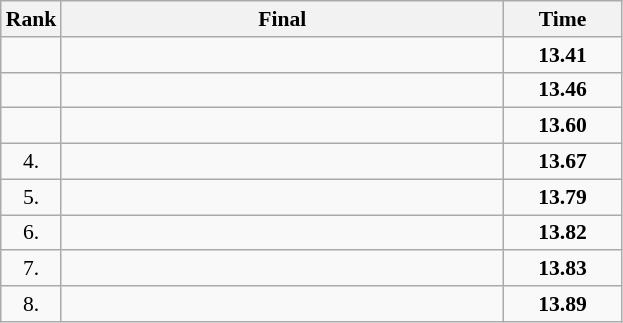<table class="wikitable" style="border-collapse: collapse; font-size: 90%;">
<tr>
<th>Rank</th>
<th style="width: 20em">Final</th>
<th style="width: 5em">Time</th>
</tr>
<tr>
<td align="center"></td>
<td></td>
<td align="center"><strong>13.41</strong></td>
</tr>
<tr>
<td align="center"></td>
<td></td>
<td align="center"><strong>13.46</strong></td>
</tr>
<tr>
<td align="center"></td>
<td></td>
<td align="center"><strong>13.60</strong></td>
</tr>
<tr>
<td align="center">4.</td>
<td></td>
<td align="center"><strong>13.67</strong></td>
</tr>
<tr>
<td align="center">5.</td>
<td></td>
<td align="center"><strong>13.79</strong></td>
</tr>
<tr>
<td align="center">6.</td>
<td></td>
<td align="center"><strong>13.82</strong></td>
</tr>
<tr>
<td align="center">7.</td>
<td></td>
<td align="center"><strong>13.83</strong></td>
</tr>
<tr>
<td align="center">8.</td>
<td></td>
<td align="center"><strong>13.89</strong></td>
</tr>
</table>
